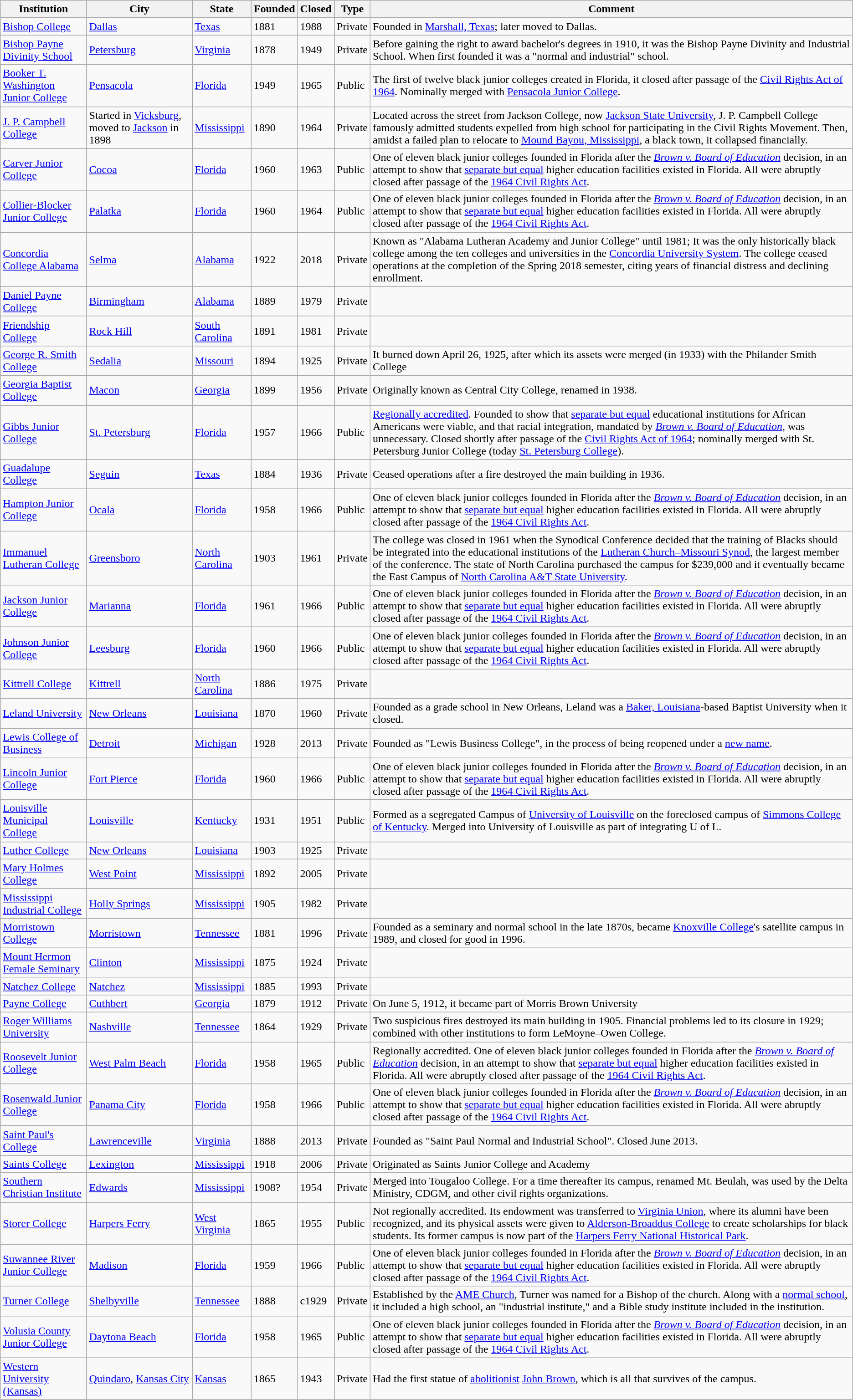<table class="wikitable sortable">
<tr>
<th>Institution</th>
<th>City</th>
<th>State</th>
<th>Founded</th>
<th>Closed</th>
<th>Type</th>
<th>Comment</th>
</tr>
<tr>
<td><a href='#'>Bishop College</a></td>
<td><a href='#'>Dallas</a></td>
<td><a href='#'>Texas</a></td>
<td>1881</td>
<td>1988</td>
<td>Private</td>
<td>Founded in <a href='#'>Marshall, Texas</a>; later moved to Dallas.</td>
</tr>
<tr>
<td><a href='#'>Bishop Payne Divinity School</a></td>
<td><a href='#'>Petersburg</a></td>
<td><a href='#'>Virginia</a></td>
<td>1878</td>
<td>1949</td>
<td>Private</td>
<td>Before gaining the right to award bachelor's degrees in 1910, it was the Bishop Payne Divinity and Industrial School. When first founded it was a "normal and industrial" school.</td>
</tr>
<tr>
<td><a href='#'>Booker T. Washington Junior College</a></td>
<td><a href='#'>Pensacola</a></td>
<td><a href='#'>Florida</a></td>
<td>1949</td>
<td>1965</td>
<td>Public</td>
<td>The first of twelve black junior colleges created in Florida, it closed after passage of the <a href='#'>Civil Rights Act of 1964</a>. Nominally merged with <a href='#'>Pensacola Junior College</a>.</td>
</tr>
<tr>
<td><a href='#'>J. P. Campbell College</a></td>
<td>Started in <a href='#'>Vicksburg</a>, moved to <a href='#'>Jackson</a> in 1898</td>
<td><a href='#'>Mississippi</a></td>
<td>1890</td>
<td>1964</td>
<td>Private</td>
<td>Located across the street from Jackson College, now <a href='#'>Jackson State University</a>, J. P. Campbell College famously admitted students expelled from high school for participating in the Civil Rights Movement. Then, amidst a failed plan to relocate to <a href='#'>Mound Bayou, Mississippi</a>, a black town, it collapsed financially.</td>
</tr>
<tr>
<td><a href='#'>Carver Junior College</a></td>
<td><a href='#'>Cocoa</a></td>
<td><a href='#'>Florida</a></td>
<td>1960</td>
<td>1963</td>
<td>Public</td>
<td>One of eleven black junior colleges founded in Florida after the <em><a href='#'>Brown v. Board of Education</a></em> decision, in an attempt to show that <a href='#'>separate but equal</a> higher education facilities existed in Florida. All were abruptly closed after passage of the <a href='#'>1964 Civil Rights Act</a>.</td>
</tr>
<tr>
<td><a href='#'>Collier-Blocker Junior College</a></td>
<td><a href='#'>Palatka</a></td>
<td><a href='#'>Florida</a></td>
<td>1960</td>
<td>1964</td>
<td>Public</td>
<td>One of eleven black junior colleges founded in Florida after the <em><a href='#'>Brown v. Board of Education</a></em> decision, in an attempt to show that <a href='#'>separate but equal</a> higher education facilities existed in Florida. All were abruptly closed after passage of the <a href='#'>1964 Civil Rights Act</a>.</td>
</tr>
<tr>
<td><a href='#'>Concordia College Alabama</a></td>
<td><a href='#'>Selma</a></td>
<td><a href='#'>Alabama</a></td>
<td>1922</td>
<td>2018</td>
<td>Private</td>
<td>Known as "Alabama Lutheran Academy and Junior College" until 1981; It was the only historically black college among the ten colleges and universities in the <a href='#'>Concordia University System</a>. The college ceased operations at the completion of the Spring 2018 semester, citing years of financial distress and declining enrollment.</td>
</tr>
<tr>
<td><a href='#'>Daniel Payne College</a></td>
<td><a href='#'>Birmingham</a></td>
<td><a href='#'>Alabama</a></td>
<td>1889</td>
<td>1979</td>
<td>Private</td>
</tr>
<tr>
<td><a href='#'>Friendship College</a></td>
<td><a href='#'>Rock Hill</a></td>
<td><a href='#'>South Carolina</a></td>
<td>1891</td>
<td>1981</td>
<td>Private</td>
<td></td>
</tr>
<tr>
<td><a href='#'>George R. Smith College</a></td>
<td><a href='#'>Sedalia</a></td>
<td><a href='#'>Missouri</a></td>
<td>1894</td>
<td>1925</td>
<td>Private</td>
<td>It burned down April 26, 1925, after which its assets were merged (in 1933) with the Philander Smith College</td>
</tr>
<tr>
<td><a href='#'>Georgia Baptist College</a></td>
<td><a href='#'>Macon</a></td>
<td><a href='#'>Georgia</a></td>
<td>1899</td>
<td>1956</td>
<td>Private</td>
<td>Originally known as Central City College, renamed in 1938.</td>
</tr>
<tr>
<td><a href='#'>Gibbs Junior College</a></td>
<td><a href='#'>St. Petersburg</a></td>
<td><a href='#'>Florida</a></td>
<td>1957</td>
<td>1966</td>
<td>Public</td>
<td><a href='#'>Regionally accredited</a>. Founded to show that <a href='#'>separate but equal</a> educational institutions for African Americans were viable, and that racial integration, mandated by <em><a href='#'>Brown v. Board of Education</a></em>, was unnecessary. Closed shortly after passage of the <a href='#'>Civil Rights Act of 1964</a>; nominally merged with St. Petersburg Junior College (today <a href='#'>St. Petersburg College</a>).</td>
</tr>
<tr>
<td><a href='#'>Guadalupe College</a></td>
<td><a href='#'>Seguin</a></td>
<td><a href='#'>Texas</a></td>
<td>1884</td>
<td>1936</td>
<td>Private</td>
<td>Ceased operations after a fire destroyed the main building in 1936.</td>
</tr>
<tr>
<td><a href='#'>Hampton Junior College</a></td>
<td><a href='#'>Ocala</a></td>
<td><a href='#'>Florida</a></td>
<td>1958</td>
<td>1966</td>
<td>Public</td>
<td>One of eleven black junior colleges founded in Florida after the <em><a href='#'>Brown v. Board of Education</a></em> decision, in an attempt to show that <a href='#'>separate but equal</a> higher education facilities existed in Florida. All were abruptly closed after passage of the <a href='#'>1964 Civil Rights Act</a>.</td>
</tr>
<tr>
<td><a href='#'>Immanuel Lutheran College</a></td>
<td><a href='#'>Greensboro</a></td>
<td><a href='#'>North Carolina</a></td>
<td>1903</td>
<td>1961</td>
<td>Private</td>
<td>The college was closed in 1961 when the Synodical Conference decided that the training of Blacks should be integrated into the educational institutions of the <a href='#'>Lutheran Church–Missouri Synod</a>, the largest member of the conference. The state of North Carolina purchased the campus for $239,000 and it eventually became the East Campus of <a href='#'>North Carolina A&T State University</a>.</td>
</tr>
<tr>
<td><a href='#'>Jackson Junior College</a></td>
<td><a href='#'>Marianna</a></td>
<td><a href='#'>Florida</a></td>
<td>1961</td>
<td>1966</td>
<td>Public</td>
<td>One of eleven black junior colleges founded in Florida after the <em><a href='#'>Brown v. Board of Education</a></em> decision, in an attempt to show that <a href='#'>separate but equal</a> higher education facilities existed in Florida. All were abruptly closed after passage of the <a href='#'>1964 Civil Rights Act</a>.</td>
</tr>
<tr>
<td><a href='#'>Johnson Junior College</a></td>
<td><a href='#'>Leesburg</a></td>
<td><a href='#'>Florida</a></td>
<td>1960</td>
<td>1966</td>
<td>Public</td>
<td>One of eleven black junior colleges founded in Florida after the <em><a href='#'>Brown v. Board of Education</a></em> decision, in an attempt to show that <a href='#'>separate but equal</a> higher education facilities existed in Florida. All were abruptly closed after passage of the <a href='#'>1964 Civil Rights Act</a>.</td>
</tr>
<tr>
<td><a href='#'>Kittrell College</a></td>
<td><a href='#'>Kittrell</a></td>
<td><a href='#'>North Carolina</a></td>
<td>1886</td>
<td>1975</td>
<td>Private</td>
<td></td>
</tr>
<tr>
<td><a href='#'>Leland University</a></td>
<td><a href='#'>New Orleans</a></td>
<td><a href='#'>Louisiana</a></td>
<td>1870</td>
<td>1960</td>
<td>Private</td>
<td>Founded as a grade school in New Orleans, Leland was a <a href='#'>Baker, Louisiana</a>-based Baptist University when it closed.</td>
</tr>
<tr>
<td><a href='#'>Lewis College of Business</a></td>
<td><a href='#'>Detroit</a></td>
<td><a href='#'>Michigan</a></td>
<td>1928</td>
<td>2013</td>
<td>Private</td>
<td>Founded as "Lewis Business College", in the process of being reopened under a <a href='#'>new name</a>.</td>
</tr>
<tr>
<td><a href='#'>Lincoln Junior College</a></td>
<td><a href='#'>Fort Pierce</a></td>
<td><a href='#'>Florida</a></td>
<td>1960</td>
<td>1966</td>
<td>Public</td>
<td>One of eleven black junior colleges founded in Florida after the <em><a href='#'>Brown v. Board of Education</a></em> decision, in an attempt to show that <a href='#'>separate but equal</a> higher education facilities existed in Florida. All were abruptly closed after passage of the <a href='#'>1964 Civil Rights Act</a>.</td>
</tr>
<tr>
<td><a href='#'>Louisville Municipal College</a></td>
<td><a href='#'>Louisville</a></td>
<td><a href='#'>Kentucky</a></td>
<td>1931</td>
<td>1951</td>
<td>Public</td>
<td>Formed as a segregated Campus of <a href='#'>University of Louisville</a> on the foreclosed campus of <a href='#'>Simmons College of Kentucky</a>. Merged into University of Louisville as part of integrating U of L.</td>
</tr>
<tr>
<td><a href='#'>Luther College</a></td>
<td><a href='#'>New Orleans</a></td>
<td><a href='#'>Louisiana</a></td>
<td>1903</td>
<td>1925</td>
<td>Private</td>
<td></td>
</tr>
<tr>
<td><a href='#'>Mary Holmes College</a></td>
<td><a href='#'>West Point</a></td>
<td><a href='#'>Mississippi</a></td>
<td>1892</td>
<td>2005</td>
<td>Private</td>
<td></td>
</tr>
<tr>
<td><a href='#'>Mississippi Industrial College</a></td>
<td><a href='#'>Holly Springs</a></td>
<td><a href='#'>Mississippi</a></td>
<td>1905</td>
<td>1982</td>
<td>Private</td>
<td></td>
</tr>
<tr>
<td><a href='#'>Morristown College</a></td>
<td><a href='#'>Morristown</a></td>
<td><a href='#'>Tennessee</a></td>
<td>1881</td>
<td>1996</td>
<td>Private</td>
<td>Founded as a seminary and normal school in the late 1870s, became <a href='#'>Knoxville College</a>'s satellite campus in 1989, and closed for good in 1996.</td>
</tr>
<tr>
<td><a href='#'>Mount Hermon Female Seminary</a></td>
<td><a href='#'>Clinton</a></td>
<td><a href='#'>Mississippi</a></td>
<td>1875</td>
<td>1924</td>
<td>Private</td>
<td></td>
</tr>
<tr>
<td><a href='#'>Natchez College</a></td>
<td><a href='#'>Natchez</a></td>
<td><a href='#'>Mississippi</a></td>
<td>1885</td>
<td>1993</td>
<td>Private</td>
<td></td>
</tr>
<tr>
<td><a href='#'>Payne College</a></td>
<td><a href='#'>Cuthbert</a></td>
<td><a href='#'>Georgia</a></td>
<td>1879</td>
<td>1912</td>
<td>Private</td>
<td>On June 5, 1912, it became part of Morris Brown University</td>
</tr>
<tr>
<td><a href='#'>Roger Williams University</a></td>
<td><a href='#'>Nashville</a></td>
<td><a href='#'>Tennessee</a></td>
<td>1864</td>
<td>1929</td>
<td>Private</td>
<td>Two suspicious fires destroyed its main building in 1905. Financial problems led to its closure in 1929; combined with other institutions to form LeMoyne–Owen College.</td>
</tr>
<tr>
<td><a href='#'>Roosevelt Junior College</a></td>
<td><a href='#'>West Palm Beach</a></td>
<td><a href='#'>Florida</a></td>
<td>1958</td>
<td>1965</td>
<td>Public</td>
<td>Regionally accredited. One of eleven black junior colleges founded in Florida after the <em><a href='#'>Brown v. Board of Education</a></em> decision, in an attempt to show that <a href='#'>separate but equal</a> higher education facilities existed in Florida. All were abruptly closed after passage of the <a href='#'>1964 Civil Rights Act</a>.</td>
</tr>
<tr>
<td><a href='#'>Rosenwald Junior College</a></td>
<td><a href='#'>Panama City</a></td>
<td><a href='#'>Florida</a></td>
<td>1958</td>
<td>1966</td>
<td>Public</td>
<td>One of eleven black junior colleges founded in Florida after the <em><a href='#'>Brown v. Board of Education</a></em> decision, in an attempt to show that <a href='#'>separate but equal</a> higher education facilities existed in Florida. All were abruptly closed after passage of the <a href='#'>1964 Civil Rights Act</a>.</td>
</tr>
<tr>
<td><a href='#'>Saint Paul's College</a></td>
<td><a href='#'>Lawrenceville</a></td>
<td><a href='#'>Virginia</a></td>
<td>1888</td>
<td>2013</td>
<td>Private</td>
<td>Founded as "Saint Paul Normal and Industrial School".  Closed June 2013.</td>
</tr>
<tr>
<td><a href='#'>Saints College</a></td>
<td><a href='#'>Lexington</a></td>
<td><a href='#'>Mississippi</a></td>
<td>1918</td>
<td>2006</td>
<td>Private</td>
<td>Originated as Saints Junior College and Academy</td>
</tr>
<tr>
<td><a href='#'>Southern Christian Institute</a></td>
<td><a href='#'>Edwards</a></td>
<td><a href='#'>Mississippi</a></td>
<td>1908?</td>
<td>1954</td>
<td>Private</td>
<td>Merged into Tougaloo College. For a time thereafter its campus, renamed Mt. Beulah, was used by the Delta Ministry, CDGM, and other civil rights organizations.</td>
</tr>
<tr>
<td><a href='#'>Storer College</a></td>
<td><a href='#'>Harpers Ferry</a></td>
<td><a href='#'>West Virginia</a></td>
<td>1865</td>
<td>1955</td>
<td>Public</td>
<td>Not regionally accredited. Its endowment was transferred to <a href='#'>Virginia Union</a>, where its alumni have been recognized, and its physical assets were given to <a href='#'>Alderson-Broaddus College</a> to create scholarships for black students.  Its former campus is now part of the <a href='#'>Harpers Ferry National Historical Park</a>.</td>
</tr>
<tr>
<td><a href='#'>Suwannee River Junior College</a></td>
<td><a href='#'>Madison</a></td>
<td><a href='#'>Florida</a></td>
<td>1959</td>
<td>1966</td>
<td>Public</td>
<td>One of eleven black junior colleges founded in Florida after the <em><a href='#'>Brown v. Board of Education</a></em> decision, in an attempt to show that <a href='#'>separate but equal</a> higher education facilities existed in Florida. All were abruptly closed after passage of the <a href='#'>1964 Civil Rights Act</a>.</td>
</tr>
<tr>
<td><a href='#'>Turner College</a></td>
<td><a href='#'>Shelbyville</a></td>
<td><a href='#'>Tennessee</a></td>
<td>1888</td>
<td>c1929</td>
<td>Private</td>
<td>Established by the <a href='#'>AME Church</a>, Turner was named for a Bishop of the church. Along with a <a href='#'>normal school</a>, it included a high school, an "industrial institute," and a Bible study institute included in the institution.</td>
</tr>
<tr>
<td><a href='#'>Volusia County Junior College</a></td>
<td><a href='#'>Daytona Beach</a></td>
<td><a href='#'>Florida</a></td>
<td>1958</td>
<td>1965</td>
<td>Public</td>
<td>One of eleven black junior colleges founded in Florida after the <em><a href='#'>Brown v. Board of Education</a></em> decision, in an attempt to show that <a href='#'>separate but equal</a> higher education facilities existed in Florida. All were abruptly closed after passage of the <a href='#'>1964 Civil Rights Act</a>.</td>
</tr>
<tr>
<td><a href='#'>Western University (Kansas)</a></td>
<td><a href='#'>Quindaro</a>, <a href='#'>Kansas City</a></td>
<td><a href='#'>Kansas</a></td>
<td>1865</td>
<td>1943</td>
<td>Private</td>
<td>Had the first statue of <a href='#'>abolitionist</a> <a href='#'>John Brown</a>, which is all that survives of the campus.</td>
</tr>
</table>
